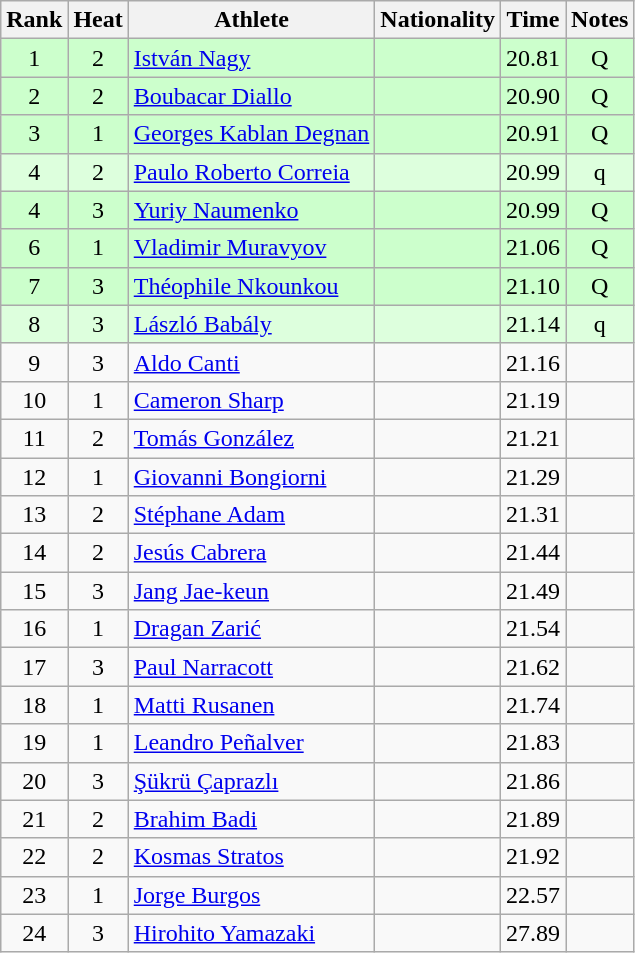<table class="wikitable sortable" style="text-align:center">
<tr>
<th>Rank</th>
<th>Heat</th>
<th>Athlete</th>
<th>Nationality</th>
<th>Time</th>
<th>Notes</th>
</tr>
<tr bgcolor=ccffcc>
<td>1</td>
<td>2</td>
<td align=left><a href='#'>István Nagy</a></td>
<td align=left></td>
<td>20.81</td>
<td>Q</td>
</tr>
<tr bgcolor=ccffcc>
<td>2</td>
<td>2</td>
<td align=left><a href='#'>Boubacar Diallo</a></td>
<td align=left></td>
<td>20.90</td>
<td>Q</td>
</tr>
<tr bgcolor=ccffcc>
<td>3</td>
<td>1</td>
<td align=left><a href='#'>Georges Kablan Degnan</a></td>
<td align=left></td>
<td>20.91</td>
<td>Q</td>
</tr>
<tr bgcolor=ddffdd>
<td>4</td>
<td>2</td>
<td align=left><a href='#'>Paulo Roberto Correia</a></td>
<td align=left></td>
<td>20.99</td>
<td>q</td>
</tr>
<tr bgcolor=ccffcc>
<td>4</td>
<td>3</td>
<td align=left><a href='#'>Yuriy Naumenko</a></td>
<td align=left></td>
<td>20.99</td>
<td>Q</td>
</tr>
<tr bgcolor=ccffcc>
<td>6</td>
<td>1</td>
<td align=left><a href='#'>Vladimir Muravyov</a></td>
<td align=left></td>
<td>21.06</td>
<td>Q</td>
</tr>
<tr bgcolor=ccffcc>
<td>7</td>
<td>3</td>
<td align=left><a href='#'>Théophile Nkounkou</a></td>
<td align=left></td>
<td>21.10</td>
<td>Q</td>
</tr>
<tr bgcolor=ddffdd>
<td>8</td>
<td>3</td>
<td align=left><a href='#'>László Babály</a></td>
<td align=left></td>
<td>21.14</td>
<td>q</td>
</tr>
<tr>
<td>9</td>
<td>3</td>
<td align=left><a href='#'>Aldo Canti</a></td>
<td align=left></td>
<td>21.16</td>
<td></td>
</tr>
<tr>
<td>10</td>
<td>1</td>
<td align=left><a href='#'>Cameron Sharp</a></td>
<td align=left></td>
<td>21.19</td>
<td></td>
</tr>
<tr>
<td>11</td>
<td>2</td>
<td align=left><a href='#'>Tomás González</a></td>
<td align=left></td>
<td>21.21</td>
<td></td>
</tr>
<tr>
<td>12</td>
<td>1</td>
<td align=left><a href='#'>Giovanni Bongiorni</a></td>
<td align=left></td>
<td>21.29</td>
<td></td>
</tr>
<tr>
<td>13</td>
<td>2</td>
<td align=left><a href='#'>Stéphane Adam</a></td>
<td align=left></td>
<td>21.31</td>
<td></td>
</tr>
<tr>
<td>14</td>
<td>2</td>
<td align=left><a href='#'>Jesús Cabrera</a></td>
<td align=left></td>
<td>21.44</td>
<td></td>
</tr>
<tr>
<td>15</td>
<td>3</td>
<td align=left><a href='#'>Jang Jae-keun</a></td>
<td align=left></td>
<td>21.49</td>
<td></td>
</tr>
<tr>
<td>16</td>
<td>1</td>
<td align=left><a href='#'>Dragan Zarić</a></td>
<td align=left></td>
<td>21.54</td>
<td></td>
</tr>
<tr>
<td>17</td>
<td>3</td>
<td align=left><a href='#'>Paul Narracott</a></td>
<td align=left></td>
<td>21.62</td>
<td></td>
</tr>
<tr>
<td>18</td>
<td>1</td>
<td align=left><a href='#'>Matti Rusanen</a></td>
<td align=left></td>
<td>21.74</td>
<td></td>
</tr>
<tr>
<td>19</td>
<td>1</td>
<td align=left><a href='#'>Leandro Peñalver</a></td>
<td align=left></td>
<td>21.83</td>
<td></td>
</tr>
<tr>
<td>20</td>
<td>3</td>
<td align=left><a href='#'>Şükrü Çaprazlı</a></td>
<td align=left></td>
<td>21.86</td>
<td></td>
</tr>
<tr>
<td>21</td>
<td>2</td>
<td align=left><a href='#'>Brahim Badi</a></td>
<td align=left></td>
<td>21.89</td>
<td></td>
</tr>
<tr>
<td>22</td>
<td>2</td>
<td align=left><a href='#'>Kosmas Stratos</a></td>
<td align=left></td>
<td>21.92</td>
<td></td>
</tr>
<tr>
<td>23</td>
<td>1</td>
<td align=left><a href='#'>Jorge Burgos</a></td>
<td align=left></td>
<td>22.57</td>
<td></td>
</tr>
<tr>
<td>24</td>
<td>3</td>
<td align=left><a href='#'>Hirohito Yamazaki</a></td>
<td align=left></td>
<td>27.89</td>
<td></td>
</tr>
</table>
